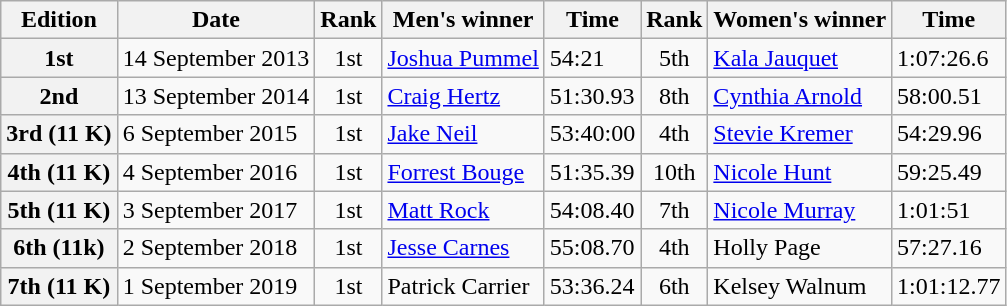<table class="wikitable" width=  style="font-size:90%; text-align:left;">
<tr>
<th>Edition</th>
<th>Date</th>
<th>Rank</th>
<th>Men's winner</th>
<th>Time</th>
<th>Rank</th>
<th>Women's winner</th>
<th>Time</th>
</tr>
<tr>
<th>1st</th>
<td>14 September 2013</td>
<td align=center>1st</td>
<td> <a href='#'>Joshua Pummel</a></td>
<td>54:21</td>
<td align=center>5th</td>
<td> <a href='#'>Kala Jauquet</a></td>
<td>1:07:26.6</td>
</tr>
<tr>
<th>2nd</th>
<td>13 September 2014</td>
<td align=center>1st</td>
<td> <a href='#'>Craig Hertz</a></td>
<td>51:30.93</td>
<td align=center>8th</td>
<td> <a href='#'>Cynthia Arnold</a></td>
<td>58:00.51</td>
</tr>
<tr>
<th>3rd (11 K)</th>
<td>6 September 2015</td>
<td align=center>1st</td>
<td> <a href='#'>Jake Neil</a></td>
<td>53:40:00</td>
<td align=center>4th</td>
<td> <a href='#'>Stevie Kremer</a></td>
<td>54:29.96</td>
</tr>
<tr>
<th>4th (11 K)</th>
<td>4 September 2016</td>
<td align=center>1st</td>
<td> <a href='#'>Forrest Bouge</a></td>
<td>51:35.39</td>
<td align=center>10th</td>
<td> <a href='#'>Nicole Hunt</a></td>
<td>59:25.49</td>
</tr>
<tr>
<th>5th (11 K)</th>
<td>3 September 2017</td>
<td align=center>1st</td>
<td> <a href='#'>Matt Rock</a></td>
<td>54:08.40</td>
<td align=center>7th</td>
<td> <a href='#'>Nicole Murray</a></td>
<td>1:01:51</td>
</tr>
<tr>
<th>6th (11k)</th>
<td>2 September 2018</td>
<td align=center>1st</td>
<td> <a href='#'>Jesse Carnes</a></td>
<td>55:08.70</td>
<td align=center>4th</td>
<td> Holly Page</td>
<td>57:27.16</td>
</tr>
<tr>
<th>7th (11 K)</th>
<td>1 September 2019</td>
<td align=center>1st</td>
<td> Patrick Carrier</td>
<td>53:36.24</td>
<td align=center>6th</td>
<td> Kelsey Walnum</td>
<td>1:01:12.77</td>
</tr>
</table>
